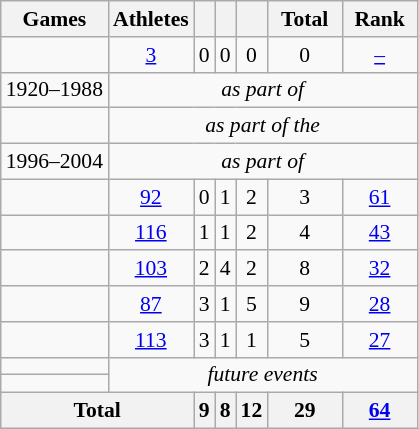<table class="wikitable" style="text-align:center; font-size:90%;">
<tr>
<th>Games</th>
<th>Athletes</th>
<th width:3em; font-weight:bold;"></th>
<th width:3em; font-weight:bold;"></th>
<th width:3em; font-weight:bold;"></th>
<th style="width:3em; font-weight:bold;">Total</th>
<th style="width:3em; font-weight:bold;">Rank</th>
</tr>
<tr>
<td align=left> </td>
<td><a href='#'>3</a></td>
<td>0</td>
<td>0</td>
<td>0</td>
<td>0</td>
<td><a href='#'>–</a></td>
</tr>
<tr>
<td align=left>1920–1988</td>
<td colspan=6><em>as part of </em></td>
</tr>
<tr>
<td align=left> </td>
<td colspan=6><em>as part of the </em></td>
</tr>
<tr>
<td align=left>1996–2004</td>
<td colspan=6><em>as part of </em></td>
</tr>
<tr>
<td align=left> </td>
<td><a href='#'>92</a></td>
<td>0</td>
<td>1</td>
<td>2</td>
<td>3</td>
<td><a href='#'>61</a></td>
</tr>
<tr>
<td align=left> </td>
<td><a href='#'>116</a></td>
<td>1</td>
<td>1</td>
<td>2</td>
<td>4</td>
<td><a href='#'>43</a></td>
</tr>
<tr>
<td align=left> </td>
<td><a href='#'>103</a></td>
<td>2</td>
<td>4</td>
<td>2</td>
<td>8</td>
<td><a href='#'>32</a></td>
</tr>
<tr>
<td align=left> </td>
<td><a href='#'>87</a></td>
<td>3</td>
<td>1</td>
<td>5</td>
<td>9</td>
<td><a href='#'>28</a></td>
</tr>
<tr>
<td align=left> </td>
<td><a href='#'>113</a></td>
<td>3</td>
<td>1</td>
<td>1</td>
<td>5</td>
<td><a href='#'>27</a></td>
</tr>
<tr>
<td align=left> </td>
<td colspan=6; rowspan=2><em>future events</em></td>
</tr>
<tr>
<td align=left> </td>
</tr>
<tr>
<th colspan=2>Total</th>
<th>9</th>
<th>8</th>
<th>12</th>
<th>29</th>
<th><a href='#'>64</a></th>
</tr>
</table>
